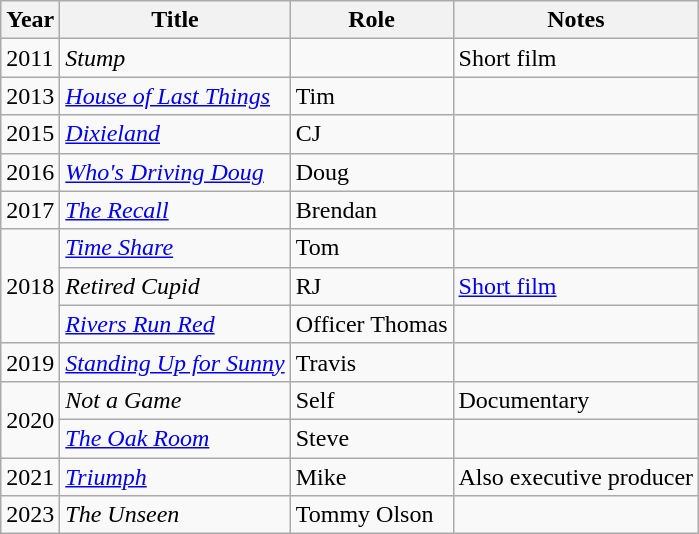<table class="wikitable sortable">
<tr>
<th>Year</th>
<th>Title</th>
<th>Role</th>
<th>Notes</th>
</tr>
<tr>
<td>2011</td>
<td><em>Stump</em></td>
<td></td>
<td>Short film</td>
</tr>
<tr>
<td>2013</td>
<td><em><a href='#'>House of Last Things</a></em></td>
<td>Tim</td>
<td></td>
</tr>
<tr>
<td>2015</td>
<td><em><a href='#'>Dixieland</a></em></td>
<td>CJ</td>
<td></td>
</tr>
<tr>
<td>2016</td>
<td><em><a href='#'>Who's Driving Doug</a></em></td>
<td>Doug</td>
<td></td>
</tr>
<tr>
<td>2017</td>
<td><em><a href='#'>The Recall</a></em></td>
<td>Brendan</td>
<td></td>
</tr>
<tr>
<td rowspan="3">2018</td>
<td><em><a href='#'>Time Share</a></em></td>
<td>Tom</td>
<td></td>
</tr>
<tr>
<td><em>Retired Cupid</em></td>
<td>RJ</td>
<td><a href='#'>Short film</a></td>
</tr>
<tr>
<td><em><a href='#'>Rivers Run Red</a></em></td>
<td>Officer Thomas</td>
<td></td>
</tr>
<tr>
<td>2019</td>
<td><em><a href='#'>Standing Up for Sunny</a></em></td>
<td>Travis</td>
<td></td>
</tr>
<tr>
<td rowspan="2">2020</td>
<td><em>Not a Game</em></td>
<td>Self</td>
<td>Documentary</td>
</tr>
<tr>
<td><em><a href='#'>The Oak Room</a></em></td>
<td>Steve</td>
<td></td>
</tr>
<tr>
<td>2021</td>
<td><em><a href='#'>Triumph</a></em></td>
<td>Mike</td>
<td>Also executive producer</td>
</tr>
<tr>
<td>2023</td>
<td><em>The Unseen</em></td>
<td>Tommy Olson</td>
<td></td>
</tr>
</table>
